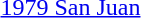<table>
<tr>
<td><a href='#'>1979 San Juan</a><br></td>
<td></td>
<td></td>
<td></td>
</tr>
</table>
